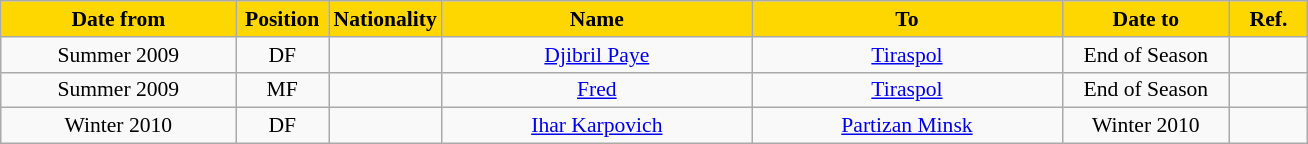<table class="wikitable" style="text-align:center; font-size:90%; ">
<tr>
<th style="background:gold; color:black; width:150px;">Date from</th>
<th style="background:gold; color:black; width:55px;">Position</th>
<th style="background:gold; color:black; width:55px;">Nationality</th>
<th style="background:gold; color:black; width:200px;">Name</th>
<th style="background:gold; color:black; width:200px;">To</th>
<th style="background:gold; color:black; width:105px;">Date to</th>
<th style="background:gold; color:black; width:45px;">Ref.</th>
</tr>
<tr>
<td>Summer 2009</td>
<td>DF</td>
<td></td>
<td><a href='#'>Djibril Paye</a></td>
<td><a href='#'>Tiraspol</a></td>
<td>End of Season</td>
<td></td>
</tr>
<tr>
<td>Summer 2009</td>
<td>MF</td>
<td></td>
<td><a href='#'>Fred</a></td>
<td><a href='#'>Tiraspol</a></td>
<td>End of Season</td>
<td></td>
</tr>
<tr>
<td>Winter 2010</td>
<td>DF</td>
<td></td>
<td><a href='#'>Ihar Karpovich</a></td>
<td><a href='#'>Partizan Minsk</a></td>
<td>Winter 2010</td>
<td></td>
</tr>
</table>
